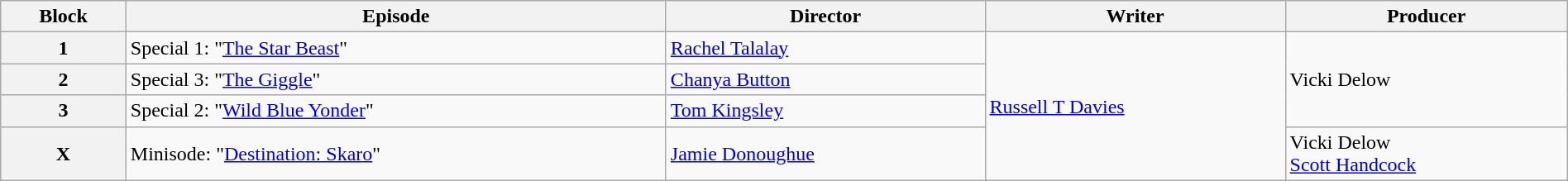<table class="wikitable" style="width:100%; margin-right:0;">
<tr>
<th style="width:8%">Block</th>
<th>Episode</th>
<th>Director</th>
<th>Writer</th>
<th>Producer</th>
</tr>
<tr>
<th>1</th>
<td>Special 1: "<a href='#'>The Star Beast</a>"</td>
<td><a href='#'>Rachel Talalay</a></td>
<td rowspan="4"><a href='#'>Russell T Davies</a></td>
<td rowspan="3">Vicki Delow</td>
</tr>
<tr>
<th>2</th>
<td>Special 3: "<a href='#'>The Giggle</a>"</td>
<td><a href='#'>Chanya Button</a></td>
</tr>
<tr>
<th>3</th>
<td>Special 2: "<a href='#'>Wild Blue Yonder</a>"</td>
<td><a href='#'>Tom Kingsley</a></td>
</tr>
<tr>
<th>X</th>
<td>Minisode: "<a href='#'>Destination: Skaro</a>"</td>
<td><a href='#'>Jamie Donoughue</a></td>
<td>Vicki Delow<br><a href='#'>Scott Handcock</a></td>
</tr>
</table>
